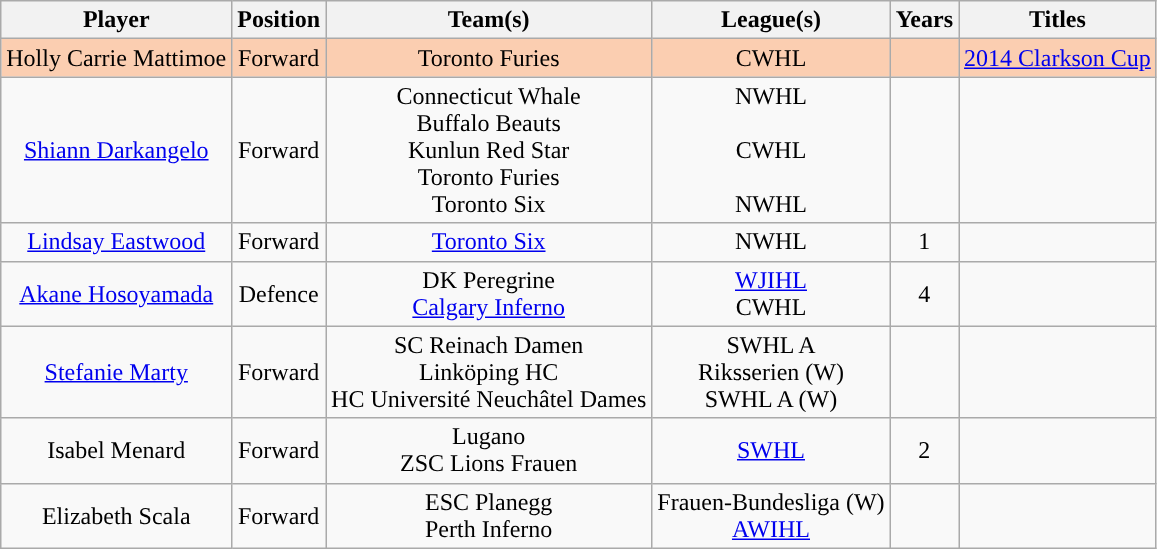<table class="wikitable sortable">
<tr>
<th>Player</th>
<th>Position</th>
<th>Team(s)</th>
<th>League(s)</th>
<th>Years</th>
<th>Titles</th>
</tr>
<tr align="center" bgcolor=FBCEB1>
<td>Holly Carrie Mattimoe</td>
<td>Forward</td>
<td>Toronto Furies</td>
<td>CWHL</td>
<td></td>
<td><a href='#'>2014 Clarkson Cup</a></td>
</tr>
<tr align="center" bgcolor="">
<td><a href='#'>Shiann Darkangelo</a></td>
<td>Forward</td>
<td>Connecticut Whale<br>Buffalo Beauts<br> Kunlun Red Star<br> Toronto Furies<br>Toronto Six</td>
<td>NWHL<br><br>CWHL<br><br>NWHL</td>
<td></td>
<td></td>
</tr>
<tr align="center" bgcolor="">
<td><a href='#'>Lindsay Eastwood</a></td>
<td>Forward</td>
<td><a href='#'>Toronto Six</a></td>
<td>NWHL</td>
<td>1</td>
<td></td>
</tr>
<tr align="center" bgcolor="">
<td><a href='#'>Akane Hosoyamada</a></td>
<td>Defence</td>
<td>DK Peregrine<br><a href='#'>Calgary Inferno</a></td>
<td><a href='#'>WJIHL</a><br>CWHL</td>
<td>4</td>
<td></td>
</tr>
<tr align="center" bgcolor="">
<td><a href='#'>Stefanie Marty</a></td>
<td>Forward</td>
<td>SC Reinach Damen<br>Linköping HC<br>HC Université Neuchâtel Dames</td>
<td>SWHL A<br>Riksserien (W)<br>SWHL A (W)</td>
<td></td>
<td></td>
</tr>
<tr align="center" bgcolor="">
<td>Isabel Menard</td>
<td>Forward</td>
<td>Lugano<br>ZSC Lions Frauen</td>
<td><a href='#'>SWHL</a></td>
<td>2</td>
<td></td>
</tr>
<tr align="center" bgcolor="">
<td>Elizabeth Scala</td>
<td>Forward</td>
<td>ESC Planegg<br>Perth Inferno</td>
<td>Frauen-Bundesliga (W)<br><a href='#'>AWIHL</a></td>
<td></td>
<td></td>
</tr>
</table>
